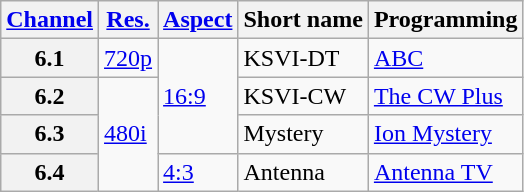<table class="wikitable">
<tr>
<th scope = "col"><a href='#'>Channel</a></th>
<th scope = "col"><a href='#'>Res.</a></th>
<th scope = "col"><a href='#'>Aspect</a></th>
<th scope = "col">Short name</th>
<th scope = "col">Programming</th>
</tr>
<tr>
<th scope = "row">6.1</th>
<td><a href='#'>720p</a></td>
<td rowspan=3><a href='#'>16:9</a></td>
<td>KSVI-DT</td>
<td><a href='#'>ABC</a></td>
</tr>
<tr>
<th scope = "row">6.2</th>
<td rowspan="3"><a href='#'>480i</a></td>
<td>KSVI-CW</td>
<td><a href='#'>The CW Plus</a></td>
</tr>
<tr>
<th scope = "row">6.3</th>
<td>Mystery</td>
<td><a href='#'>Ion Mystery</a></td>
</tr>
<tr>
<th scope = "row">6.4</th>
<td><a href='#'>4:3</a></td>
<td>Antenna</td>
<td><a href='#'>Antenna TV</a></td>
</tr>
</table>
